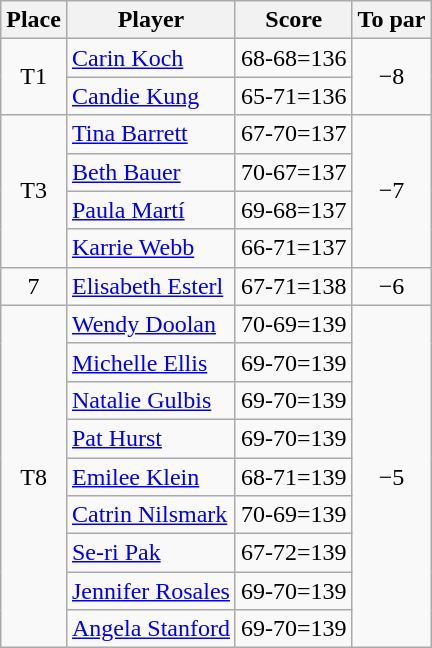<table class="wikitable">
<tr>
<th>Place</th>
<th>Player</th>
<th>Score</th>
<th>To par</th>
</tr>
<tr>
<td align=center rowspan=2>T1</td>
<td> <a href='#'>Carin Koch</a></td>
<td>68-68=136</td>
<td align=center rowspan=2>−8</td>
</tr>
<tr>
<td> <a href='#'>Candie Kung</a></td>
<td>65-71=136</td>
</tr>
<tr>
<td align=center rowspan=4>T3</td>
<td> <a href='#'>Tina Barrett</a></td>
<td>67-70=137</td>
<td align=center rowspan=4>−7</td>
</tr>
<tr>
<td> <a href='#'>Beth Bauer</a></td>
<td>70-67=137</td>
</tr>
<tr>
<td> <a href='#'>Paula Martí</a></td>
<td>69-68=137</td>
</tr>
<tr>
<td> <a href='#'>Karrie Webb</a></td>
<td>66-71=137</td>
</tr>
<tr>
<td align=center>7</td>
<td> <a href='#'>Elisabeth Esterl</a></td>
<td>67-71=138</td>
<td align=center>−6</td>
</tr>
<tr>
<td align=center rowspan=9>T8</td>
<td> <a href='#'>Wendy Doolan</a></td>
<td>70-69=139</td>
<td align=center rowspan=9>−5</td>
</tr>
<tr>
<td> <a href='#'>Michelle Ellis</a></td>
<td>69-70=139</td>
</tr>
<tr>
<td> <a href='#'>Natalie Gulbis</a></td>
<td>69-70=139</td>
</tr>
<tr>
<td> <a href='#'>Pat Hurst</a></td>
<td>69-70=139</td>
</tr>
<tr>
<td> <a href='#'>Emilee Klein</a></td>
<td>68-71=139</td>
</tr>
<tr>
<td> <a href='#'>Catrin Nilsmark</a></td>
<td>70-69=139</td>
</tr>
<tr>
<td> <a href='#'>Se-ri Pak</a></td>
<td>67-72=139</td>
</tr>
<tr>
<td> <a href='#'>Jennifer Rosales</a></td>
<td>69-70=139</td>
</tr>
<tr>
<td> <a href='#'>Angela Stanford</a></td>
<td>69-70=139</td>
</tr>
</table>
